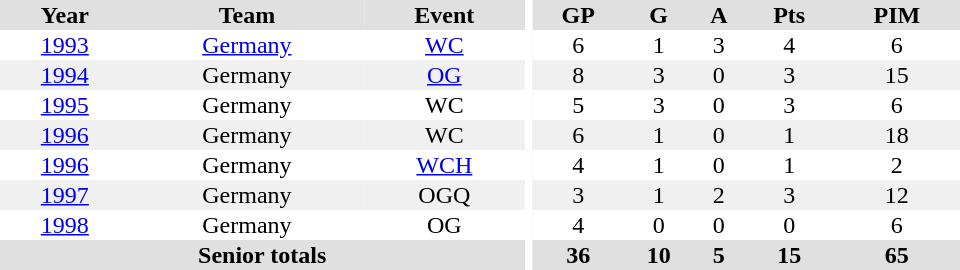<table border="0" cellpadding="1" cellspacing="0" ID="Table3" style="text-align:center; width:40em">
<tr ALIGN="center" bgcolor="#e0e0e0">
<th>Year</th>
<th>Team</th>
<th>Event</th>
<th rowspan="99" bgcolor="#ffffff"></th>
<th>GP</th>
<th>G</th>
<th>A</th>
<th>Pts</th>
<th>PIM</th>
</tr>
<tr>
<td><a href='#'>1993</a></td>
<td><a href='#'>Germany</a></td>
<td><a href='#'>WC</a></td>
<td>6</td>
<td>1</td>
<td>3</td>
<td>4</td>
<td>6</td>
</tr>
<tr bgcolor="#f0f0f0">
<td><a href='#'>1994</a></td>
<td>Germany</td>
<td><a href='#'>OG</a></td>
<td>8</td>
<td>3</td>
<td>0</td>
<td>3</td>
<td>15</td>
</tr>
<tr>
<td><a href='#'>1995</a></td>
<td>Germany</td>
<td>WC</td>
<td>5</td>
<td>3</td>
<td>0</td>
<td>3</td>
<td>6</td>
</tr>
<tr bgcolor="#f0f0f0">
<td><a href='#'>1996</a></td>
<td>Germany</td>
<td>WC</td>
<td>6</td>
<td>1</td>
<td>0</td>
<td>1</td>
<td>18</td>
</tr>
<tr>
<td><a href='#'>1996</a></td>
<td>Germany</td>
<td><a href='#'>WCH</a></td>
<td>4</td>
<td>1</td>
<td>0</td>
<td>1</td>
<td>2</td>
</tr>
<tr bgcolor="#f0f0f0">
<td><a href='#'>1997</a></td>
<td>Germany</td>
<td>OGQ</td>
<td>3</td>
<td>1</td>
<td>2</td>
<td>3</td>
<td>12</td>
</tr>
<tr>
<td><a href='#'>1998</a></td>
<td>Germany</td>
<td>OG</td>
<td>4</td>
<td>0</td>
<td>0</td>
<td>0</td>
<td>6</td>
</tr>
<tr bgcolor="#e0e0e0">
<th colspan="3">Senior totals</th>
<th>36</th>
<th>10</th>
<th>5</th>
<th>15</th>
<th>65</th>
</tr>
</table>
